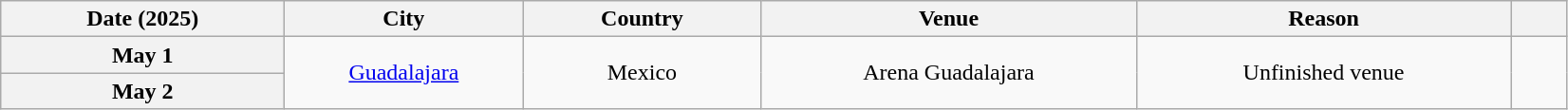<table class="wikitable plainrowheaders" style="text-align:center;">
<tr>
<th scope="col" style="width:12em;">Date (2025)</th>
<th scope="col" style="width:10em;">City</th>
<th scope="col" style="width:10em;">Country</th>
<th scope="col" style="width:16em;">Venue</th>
<th scope="col" style="width:16em;">Reason</th>
<th scope="col" style="width:2em;"></th>
</tr>
<tr>
<th scope="row" style="text-align:center;">May 1</th>
<td rowspan="2"><a href='#'>Guadalajara</a></td>
<td rowspan="2">Mexico</td>
<td rowspan="2">Arena Guadalajara</td>
<td rowspan="2">Unfinished venue</td>
<td rowspan="2"></td>
</tr>
<tr>
<th scope="row" style="text-align:center;">May 2</th>
</tr>
</table>
